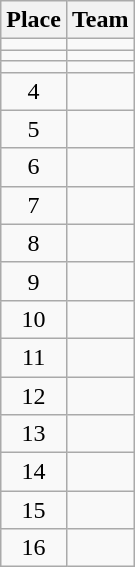<table class="wikitable" style="text-align:center">
<tr>
<th>Place</th>
<th>Team</th>
</tr>
<tr>
<td></td>
<td align="left"></td>
</tr>
<tr>
<td></td>
<td align="left"></td>
</tr>
<tr>
<td></td>
<td align="left"></td>
</tr>
<tr>
<td>4</td>
<td align="left"></td>
</tr>
<tr>
<td>5</td>
<td align="left"></td>
</tr>
<tr>
<td>6</td>
<td align="left"></td>
</tr>
<tr>
<td>7</td>
<td align="left"></td>
</tr>
<tr>
<td>8</td>
<td align="left"></td>
</tr>
<tr>
<td>9</td>
<td align="left"></td>
</tr>
<tr>
<td>10</td>
<td align="left"></td>
</tr>
<tr>
<td>11</td>
<td align="left"></td>
</tr>
<tr>
<td>12</td>
<td align="left"></td>
</tr>
<tr>
<td>13</td>
<td align="left"></td>
</tr>
<tr>
<td>14</td>
<td align="left"></td>
</tr>
<tr>
<td>15</td>
<td align="left"></td>
</tr>
<tr>
<td>16</td>
<td align="left"></td>
</tr>
</table>
